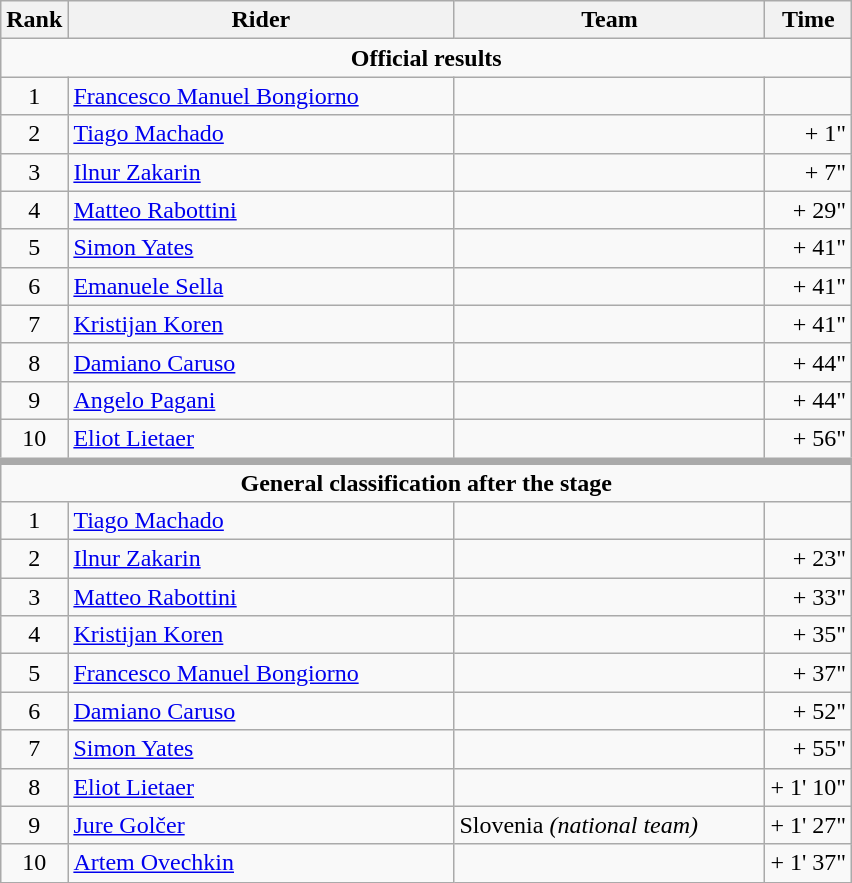<table class="wikitable">
<tr>
<th>Rank</th>
<th>Rider</th>
<th>Team</th>
<th>Time</th>
</tr>
<tr>
<td colspan=4 align=center><strong>Official results</strong></td>
</tr>
<tr>
<td style="text-align:center;">1</td>
<td width=250px> <a href='#'>Francesco Manuel Bongiorno</a></td>
<td width=200px></td>
<td style="text-align:right;"></td>
</tr>
<tr>
<td style="text-align:center;">2</td>
<td> <a href='#'>Tiago Machado</a></td>
<td></td>
<td style="text-align:right;">+ 1"</td>
</tr>
<tr>
<td style="text-align:center;">3</td>
<td> <a href='#'>Ilnur Zakarin</a></td>
<td></td>
<td style="text-align:right;">+ 7"</td>
</tr>
<tr>
<td style="text-align:center;">4</td>
<td> <a href='#'>Matteo Rabottini</a></td>
<td></td>
<td style="text-align:right;">+ 29"</td>
</tr>
<tr>
<td style="text-align:center;">5</td>
<td> <a href='#'>Simon Yates</a> </td>
<td></td>
<td style="text-align:right;">+ 41"</td>
</tr>
<tr>
<td style="text-align:center;">6</td>
<td> <a href='#'>Emanuele Sella</a></td>
<td></td>
<td style="text-align:right;">+ 41"</td>
</tr>
<tr>
<td style="text-align:center;">7</td>
<td> <a href='#'>Kristijan Koren</a></td>
<td></td>
<td style="text-align:right;">+ 41"</td>
</tr>
<tr>
<td style="text-align:center;">8</td>
<td> <a href='#'>Damiano Caruso</a></td>
<td></td>
<td style="text-align:right;">+ 44"</td>
</tr>
<tr>
<td style="text-align:center;">9</td>
<td> <a href='#'>Angelo Pagani</a></td>
<td></td>
<td style="text-align:right;">+ 44"</td>
</tr>
<tr>
<td style="text-align:center;">10</td>
<td> <a href='#'>Eliot Lietaer</a></td>
<td></td>
<td style="text-align:right;">+ 56"</td>
</tr>
<tr>
<td style="border-top-width:5px" colspan=4 align=center><strong>General classification after the stage</strong></td>
</tr>
<tr>
<td style="text-align:center;">1</td>
<td> <a href='#'>Tiago Machado</a> </td>
<td></td>
<td style="text-align:right;"></td>
</tr>
<tr>
<td style="text-align:center;">2</td>
<td> <a href='#'>Ilnur Zakarin</a></td>
<td></td>
<td style="text-align:right;">+ 23"</td>
</tr>
<tr>
<td style="text-align:center;">3</td>
<td> <a href='#'>Matteo Rabottini</a></td>
<td></td>
<td style="text-align:right;">+ 33"</td>
</tr>
<tr>
<td style="text-align:center;">4</td>
<td> <a href='#'>Kristijan Koren</a></td>
<td></td>
<td style="text-align:right;">+ 35"</td>
</tr>
<tr>
<td style="text-align:center;">5</td>
<td> <a href='#'>Francesco Manuel Bongiorno</a> </td>
<td></td>
<td style="text-align:right;">+ 37"</td>
</tr>
<tr>
<td style="text-align:center;">6</td>
<td> <a href='#'>Damiano Caruso</a></td>
<td></td>
<td style="text-align:right;">+ 52"</td>
</tr>
<tr>
<td style="text-align:center;">7</td>
<td> <a href='#'>Simon Yates</a> </td>
<td></td>
<td style="text-align:right;">+ 55"</td>
</tr>
<tr>
<td style="text-align:center;">8</td>
<td> <a href='#'>Eliot Lietaer</a></td>
<td></td>
<td style="text-align:right;">+ 1' 10"</td>
</tr>
<tr>
<td style="text-align:center;">9</td>
<td> <a href='#'>Jure Golčer</a></td>
<td>Slovenia <em>(national team)</em></td>
<td style="text-align:right;">+ 1' 27"</td>
</tr>
<tr>
<td style="text-align:center;">10</td>
<td> <a href='#'>Artem Ovechkin</a></td>
<td></td>
<td style="text-align:right;">+ 1' 37"</td>
</tr>
</table>
